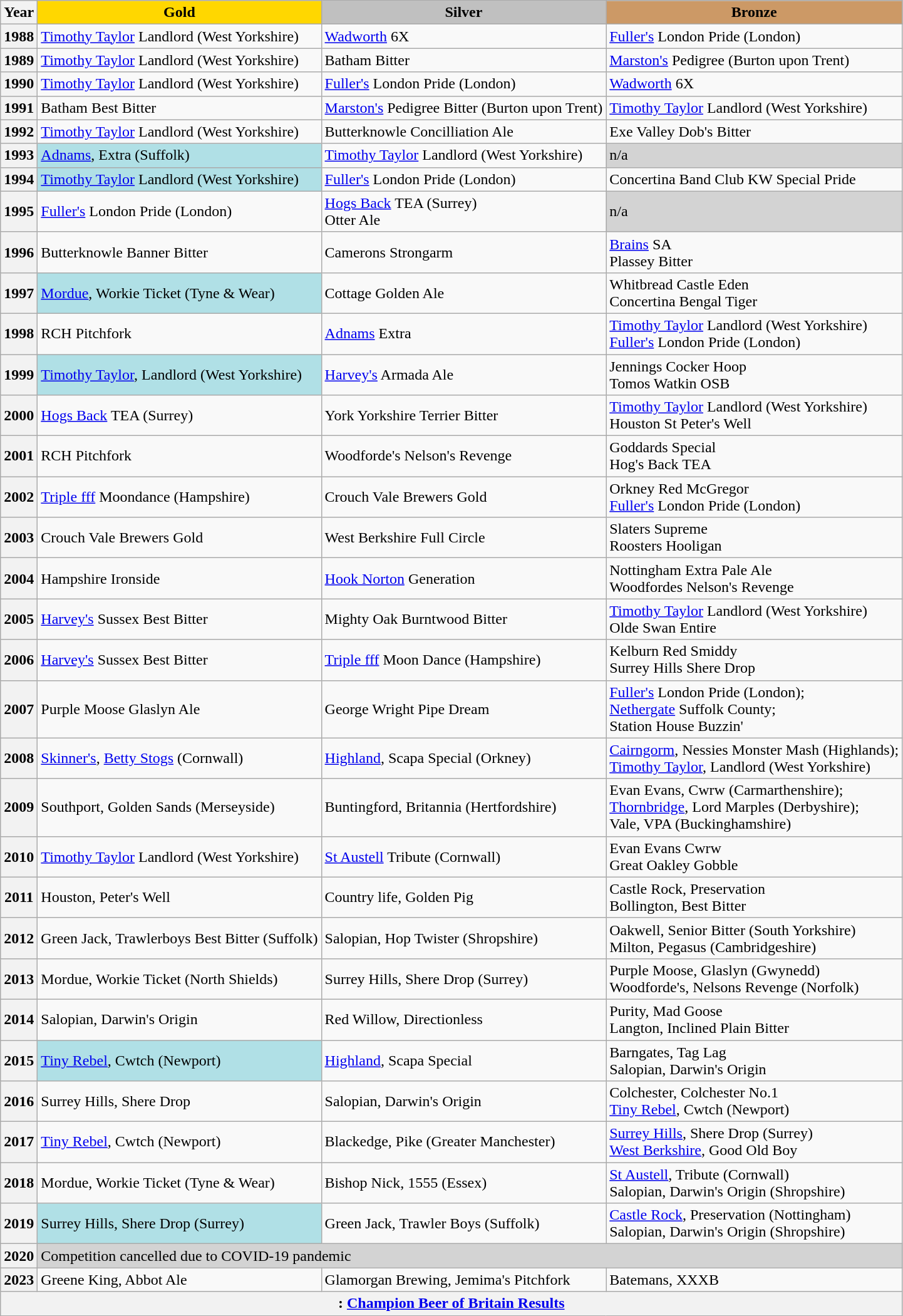<table class="wikitable">
<tr>
<th>Year</th>
<th style="background:gold;"><strong>Gold</strong></th>
<th style="background:silver;"><strong>Silver</strong></th>
<th style="background:#c96;"><strong>Bronze</strong></th>
</tr>
<tr>
<th>1988</th>
<td><a href='#'>Timothy Taylor</a> Landlord (West Yorkshire)</td>
<td><a href='#'>Wadworth</a> 6X</td>
<td><a href='#'>Fuller's</a> London Pride (London)</td>
</tr>
<tr>
<th>1989</th>
<td><a href='#'>Timothy Taylor</a> Landlord (West Yorkshire)</td>
<td>Batham Bitter</td>
<td><a href='#'>Marston's</a> Pedigree (Burton upon Trent)</td>
</tr>
<tr>
<th>1990</th>
<td><a href='#'>Timothy Taylor</a> Landlord (West Yorkshire)</td>
<td><a href='#'>Fuller's</a> London Pride (London)</td>
<td><a href='#'>Wadworth</a> 6X</td>
</tr>
<tr>
<th>1991</th>
<td>Batham Best Bitter</td>
<td><a href='#'>Marston's</a> Pedigree Bitter (Burton upon Trent)</td>
<td><a href='#'>Timothy Taylor</a> Landlord (West Yorkshire)</td>
</tr>
<tr>
<th>1992</th>
<td><a href='#'>Timothy Taylor</a> Landlord (West Yorkshire)</td>
<td>Butterknowle Concilliation Ale</td>
<td>Exe Valley Dob's Bitter</td>
</tr>
<tr>
<th>1993</th>
<td style="background:powderblue;"><a href='#'>Adnams</a>, Extra (Suffolk)</td>
<td><a href='#'>Timothy Taylor</a> Landlord (West Yorkshire)</td>
<td style="background:lightgray;">n/a</td>
</tr>
<tr>
<th>1994</th>
<td style="background:powderblue;"><a href='#'>Timothy Taylor</a> Landlord (West Yorkshire)</td>
<td><a href='#'>Fuller's</a> London Pride (London)</td>
<td>Concertina Band Club KW Special Pride</td>
</tr>
<tr>
<th>1995</th>
<td><a href='#'>Fuller's</a> London Pride (London)</td>
<td><a href='#'>Hogs Back</a> TEA (Surrey)<br> Otter Ale</td>
<td style="background:lightgray;">n/a</td>
</tr>
<tr>
<th>1996</th>
<td>Butterknowle Banner Bitter</td>
<td>Camerons Strongarm</td>
<td><a href='#'>Brains</a> SA <br> Plassey Bitter</td>
</tr>
<tr>
<th>1997</th>
<td style="background:powderblue;"><a href='#'>Mordue</a>, Workie Ticket (Tyne & Wear)</td>
<td>Cottage Golden Ale</td>
<td>Whitbread Castle Eden <br> Concertina Bengal Tiger</td>
</tr>
<tr>
<th>1998</th>
<td>RCH Pitchfork</td>
<td><a href='#'>Adnams</a> Extra</td>
<td><a href='#'>Timothy Taylor</a> Landlord (West Yorkshire)<br> <a href='#'>Fuller's</a> London Pride (London)</td>
</tr>
<tr>
<th>1999</th>
<td style="background:powderblue;"><a href='#'>Timothy Taylor</a>, Landlord (West Yorkshire)</td>
<td><a href='#'>Harvey's</a> Armada Ale</td>
<td>Jennings Cocker Hoop <br> Tomos Watkin OSB</td>
</tr>
<tr>
<th>2000</th>
<td><a href='#'>Hogs Back</a> TEA (Surrey)</td>
<td>York Yorkshire Terrier Bitter</td>
<td><a href='#'>Timothy Taylor</a> Landlord (West Yorkshire)<br> Houston St Peter's Well</td>
</tr>
<tr>
<th>2001</th>
<td>RCH Pitchfork</td>
<td>Woodforde's Nelson's Revenge</td>
<td>Goddards Special <br> Hog's Back TEA</td>
</tr>
<tr>
<th>2002</th>
<td><a href='#'>Triple fff</a> Moondance (Hampshire)</td>
<td>Crouch Vale Brewers Gold</td>
<td>Orkney Red McGregor <br> <a href='#'>Fuller's</a> London Pride (London)</td>
</tr>
<tr>
<th>2003</th>
<td>Crouch Vale Brewers Gold</td>
<td>West Berkshire Full Circle</td>
<td>Slaters Supreme <br> Roosters Hooligan</td>
</tr>
<tr>
<th>2004</th>
<td>Hampshire Ironside</td>
<td><a href='#'>Hook Norton</a> Generation</td>
<td>Nottingham Extra Pale Ale <br> Woodfordes Nelson's Revenge</td>
</tr>
<tr>
<th>2005</th>
<td><a href='#'>Harvey's</a> Sussex Best Bitter</td>
<td>Mighty Oak Burntwood Bitter</td>
<td><a href='#'>Timothy Taylor</a> Landlord (West Yorkshire)<br> Olde Swan Entire</td>
</tr>
<tr>
<th>2006</th>
<td><a href='#'>Harvey's</a> Sussex Best Bitter</td>
<td><a href='#'>Triple fff</a> Moon Dance (Hampshire)</td>
<td>Kelburn Red Smiddy <br> Surrey Hills Shere Drop</td>
</tr>
<tr>
<th>2007</th>
<td>Purple Moose Glaslyn Ale</td>
<td>George Wright Pipe Dream</td>
<td><a href='#'>Fuller's</a> London Pride (London);<br><a href='#'>Nethergate</a> Suffolk County;<br> Station House Buzzin'</td>
</tr>
<tr>
<th>2008</th>
<td><a href='#'>Skinner's</a>, <a href='#'>Betty Stogs</a> (Cornwall)</td>
<td><a href='#'>Highland</a>, Scapa Special (Orkney)</td>
<td><a href='#'>Cairngorm</a>, Nessies Monster Mash (Highlands);<br> <a href='#'>Timothy Taylor</a>, Landlord (West Yorkshire)</td>
</tr>
<tr>
<th>2009</th>
<td>Southport, Golden Sands (Merseyside)</td>
<td>Buntingford, Britannia (Hertfordshire)</td>
<td>Evan Evans, Cwrw (Carmarthenshire);<br> <a href='#'>Thornbridge</a>, Lord Marples (Derbyshire);<br> Vale, VPA (Buckinghamshire)</td>
</tr>
<tr>
<th>2010</th>
<td><a href='#'>Timothy Taylor</a> Landlord (West Yorkshire)</td>
<td><a href='#'>St Austell</a> Tribute (Cornwall)</td>
<td>Evan Evans Cwrw <br> Great Oakley Gobble</td>
</tr>
<tr>
<th>2011</th>
<td>Houston, Peter's Well</td>
<td>Country life, Golden Pig</td>
<td>Castle Rock, Preservation <br> Bollington, Best Bitter</td>
</tr>
<tr>
<th>2012</th>
<td>Green Jack, Trawlerboys Best Bitter (Suffolk)</td>
<td>Salopian, Hop Twister (Shropshire)</td>
<td>Oakwell, Senior Bitter (South Yorkshire) <br>Milton, Pegasus (Cambridgeshire)</td>
</tr>
<tr>
<th>2013</th>
<td>Mordue, Workie Ticket (North Shields)</td>
<td>Surrey Hills, Shere Drop (Surrey)</td>
<td>Purple Moose, Glaslyn (Gwynedd) <br> Woodforde's, Nelsons Revenge (Norfolk)</td>
</tr>
<tr>
<th>2014</th>
<td>Salopian, Darwin's Origin</td>
<td>Red Willow, Directionless</td>
<td>Purity, Mad Goose <br> Langton, Inclined Plain Bitter</td>
</tr>
<tr>
<th>2015</th>
<td style="background:powderblue;"><a href='#'>Tiny Rebel</a>, Cwtch (Newport)</td>
<td><a href='#'>Highland</a>, Scapa Special</td>
<td>Barngates, Tag Lag <br> Salopian, Darwin's Origin</td>
</tr>
<tr>
<th>2016</th>
<td>Surrey Hills, Shere Drop</td>
<td>Salopian, Darwin's Origin</td>
<td>Colchester, Colchester No.1 <br> <a href='#'>Tiny Rebel</a>, Cwtch (Newport)</td>
</tr>
<tr>
<th>2017</th>
<td><a href='#'>Tiny Rebel</a>, Cwtch (Newport)</td>
<td>Blackedge, Pike (Greater Manchester)</td>
<td><a href='#'>Surrey Hills</a>, Shere Drop (Surrey) <br> <a href='#'>West Berkshire</a>, Good Old Boy</td>
</tr>
<tr>
<th>2018</th>
<td>Mordue, Workie Ticket (Tyne & Wear)</td>
<td>Bishop Nick, 1555 (Essex)</td>
<td><a href='#'>St Austell</a>, Tribute (Cornwall)<br>Salopian, Darwin's Origin (Shropshire)</td>
</tr>
<tr>
<th>2019</th>
<td style="background:powderblue;">Surrey Hills, Shere Drop (Surrey) </td>
<td>Green Jack, Trawler Boys (Suffolk)</td>
<td><a href='#'>Castle Rock</a>, Preservation (Nottingham)<br>Salopian, Darwin's Origin (Shropshire)</td>
</tr>
<tr>
<th>2020</th>
<td style="background:lightgray;" colspan="3">Competition cancelled due to COVID-19 pandemic</td>
</tr>
<tr>
<th>2023</th>
<td>Greene King, Abbot Ale </td>
<td>Glamorgan Brewing, Jemima's Pitchfork</td>
<td>Batemans, XXXB</td>
</tr>
<tr>
<th colspan="4">: <a href='#'>Champion Beer of Britain Results</a></th>
</tr>
</table>
